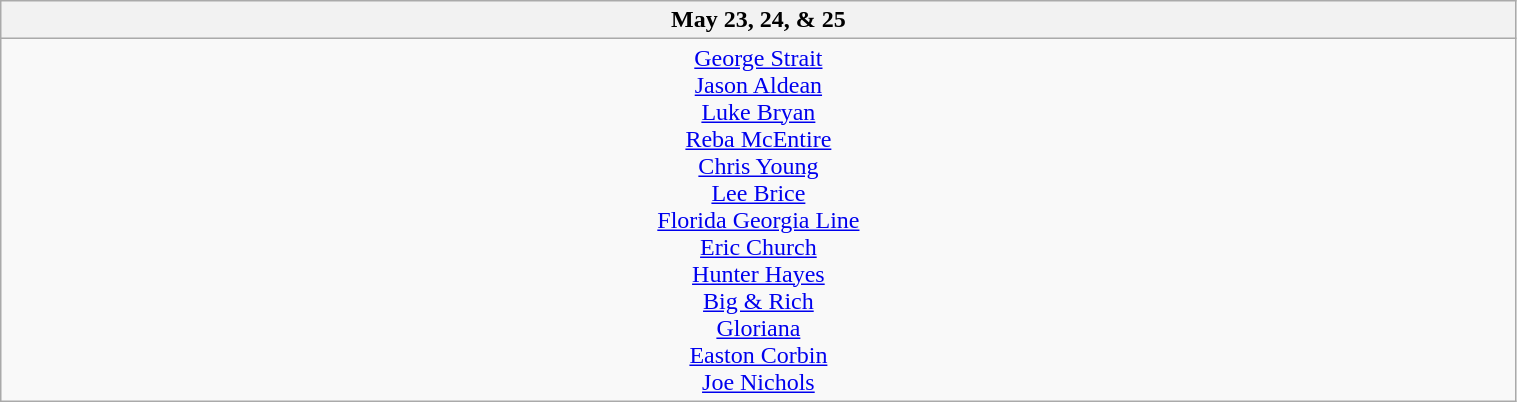<table class="wikitable" style="text-align:center;" width=80%>
<tr>
<th width=50%p>May 23, 24, & 25</th>
</tr>
<tr>
<td valign="top"><a href='#'>George Strait</a><br><a href='#'>Jason Aldean</a><br><a href='#'>Luke Bryan</a><br><a href='#'>Reba McEntire</a><br><a href='#'>Chris Young</a><br><a href='#'>Lee Brice</a><br><a href='#'>Florida Georgia Line</a><br><a href='#'>Eric Church</a><br><a href='#'>Hunter Hayes</a><br><a href='#'>Big & Rich</a><br><a href='#'>Gloriana</a><br><a href='#'>Easton Corbin</a><br><a href='#'>Joe Nichols</a></td>
</tr>
</table>
